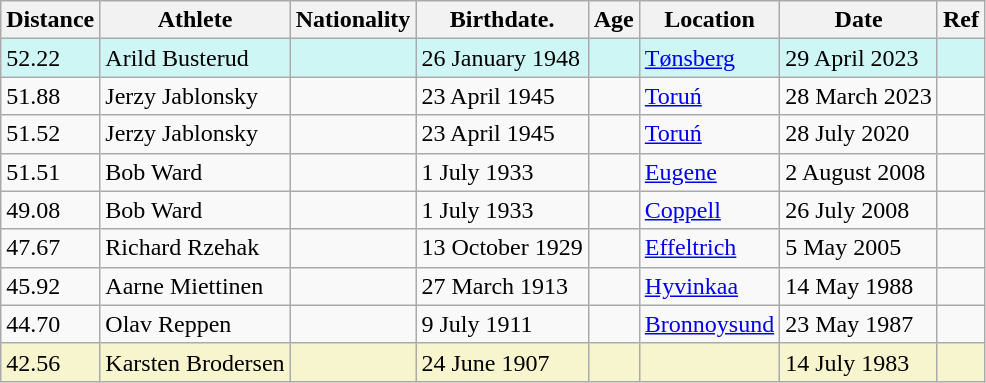<table class="wikitable">
<tr>
<th>Distance</th>
<th>Athlete</th>
<th>Nationality</th>
<th>Birthdate.</th>
<th>Age</th>
<th>Location</th>
<th>Date</th>
<th>Ref</th>
</tr>
<tr style="background:#cef6f5;">
<td>52.22</td>
<td>Arild Busterud</td>
<td></td>
<td>26 January 1948</td>
<td></td>
<td><a href='#'>Tønsberg</a></td>
<td>29 April 2023</td>
<td></td>
</tr>
<tr>
<td>51.88</td>
<td>Jerzy Jablonsky</td>
<td></td>
<td>23 April 1945</td>
<td></td>
<td><a href='#'>Toruń</a></td>
<td>28 March 2023</td>
<td></td>
</tr>
<tr>
<td>51.52</td>
<td>Jerzy Jablonsky</td>
<td></td>
<td>23 April 1945</td>
<td></td>
<td><a href='#'>Toruń</a></td>
<td>28 July 2020</td>
<td></td>
</tr>
<tr>
<td>51.51</td>
<td>Bob Ward</td>
<td></td>
<td>1 July 1933</td>
<td></td>
<td><a href='#'>Eugene</a></td>
<td>2 August 2008</td>
<td></td>
</tr>
<tr>
<td>49.08</td>
<td>Bob Ward</td>
<td></td>
<td>1 July 1933</td>
<td></td>
<td><a href='#'>Coppell</a></td>
<td>26 July 2008</td>
<td></td>
</tr>
<tr>
<td>47.67</td>
<td>Richard Rzehak</td>
<td></td>
<td>13 October 1929</td>
<td></td>
<td><a href='#'>Effeltrich</a></td>
<td>5 May 2005</td>
<td></td>
</tr>
<tr>
<td>45.92</td>
<td>Aarne Miettinen</td>
<td></td>
<td>27 March 1913</td>
<td></td>
<td><a href='#'>Hyvinkaa</a></td>
<td>14 May 1988</td>
<td></td>
</tr>
<tr>
<td>44.70</td>
<td>Olav Reppen</td>
<td></td>
<td>9 July 1911</td>
<td></td>
<td><a href='#'>Bronnoysund</a></td>
<td>23 May 1987</td>
<td></td>
</tr>
<tr bgcolor=#f6F5CE>
<td>42.56</td>
<td>Karsten Brodersen</td>
<td></td>
<td>24 June 1907</td>
<td></td>
<td></td>
<td>14 July 1983</td>
<td></td>
</tr>
</table>
